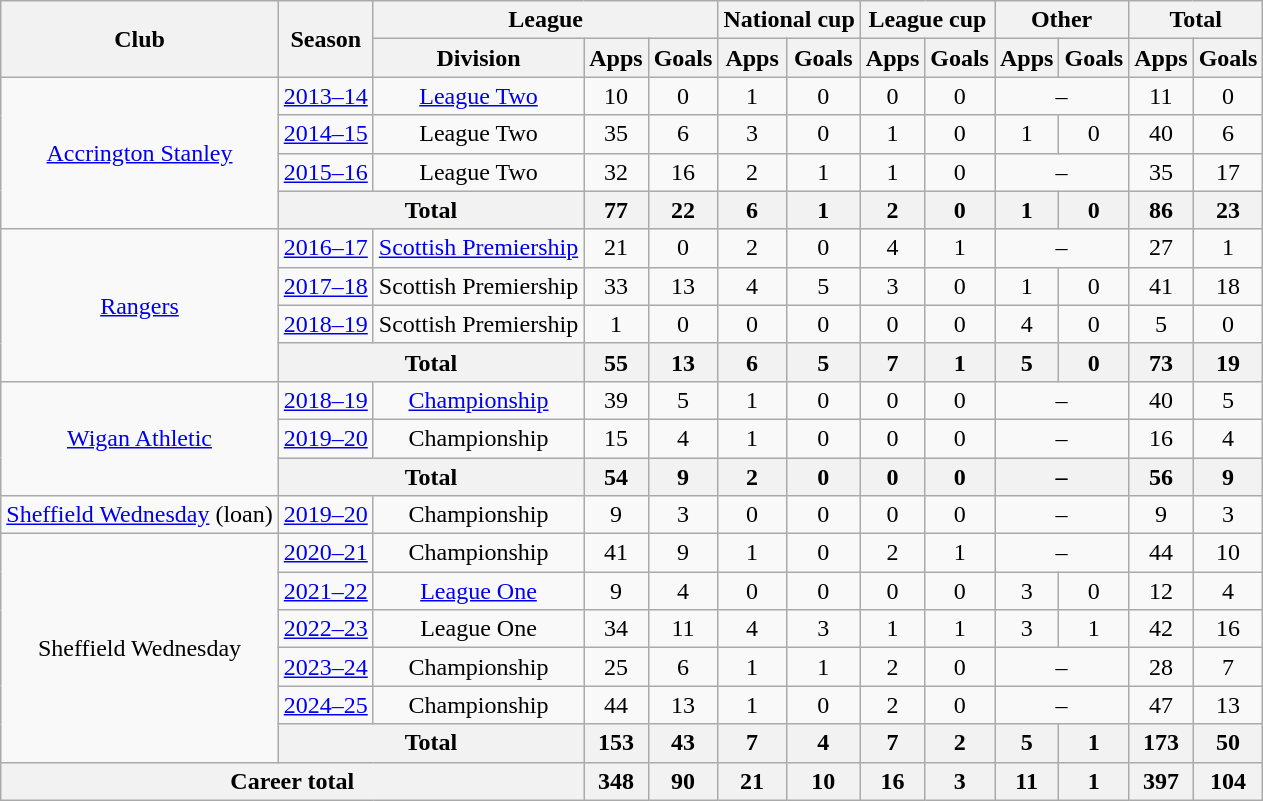<table class="wikitable" style="text-align:center">
<tr>
<th rowspan="2">Club</th>
<th rowspan="2">Season</th>
<th colspan="3">League</th>
<th colspan="2">National cup</th>
<th colspan="2">League cup</th>
<th colspan="2">Other</th>
<th colspan="2">Total</th>
</tr>
<tr>
<th>Division</th>
<th>Apps</th>
<th>Goals</th>
<th>Apps</th>
<th>Goals</th>
<th>Apps</th>
<th>Goals</th>
<th>Apps</th>
<th>Goals</th>
<th>Apps</th>
<th>Goals</th>
</tr>
<tr>
<td rowspan="4"><a href='#'>Accrington Stanley</a></td>
<td><a href='#'>2013–14</a></td>
<td><a href='#'>League Two</a></td>
<td>10</td>
<td>0</td>
<td>1</td>
<td>0</td>
<td>0</td>
<td>0</td>
<td colspan="2">–</td>
<td>11</td>
<td>0</td>
</tr>
<tr>
<td><a href='#'>2014–15</a></td>
<td>League Two</td>
<td>35</td>
<td>6</td>
<td>3</td>
<td>0</td>
<td>1</td>
<td>0</td>
<td>1</td>
<td>0</td>
<td>40</td>
<td>6</td>
</tr>
<tr>
<td><a href='#'>2015–16</a></td>
<td>League Two</td>
<td>32</td>
<td>16</td>
<td>2</td>
<td>1</td>
<td>1</td>
<td>0</td>
<td colspan="2">–</td>
<td>35</td>
<td>17</td>
</tr>
<tr>
<th colspan="2">Total</th>
<th>77</th>
<th>22</th>
<th>6</th>
<th>1</th>
<th>2</th>
<th>0</th>
<th>1</th>
<th>0</th>
<th>86</th>
<th>23</th>
</tr>
<tr>
<td rowspan="4"><a href='#'>Rangers</a></td>
<td><a href='#'>2016–17</a></td>
<td><a href='#'>Scottish Premiership</a></td>
<td>21</td>
<td>0</td>
<td>2</td>
<td>0</td>
<td>4</td>
<td>1</td>
<td colspan="2">–</td>
<td>27</td>
<td>1</td>
</tr>
<tr>
<td><a href='#'>2017–18</a></td>
<td>Scottish Premiership</td>
<td>33</td>
<td>13</td>
<td>4</td>
<td>5</td>
<td>3</td>
<td>0</td>
<td>1</td>
<td>0</td>
<td>41</td>
<td>18</td>
</tr>
<tr>
<td><a href='#'>2018–19</a></td>
<td>Scottish Premiership</td>
<td>1</td>
<td>0</td>
<td>0</td>
<td>0</td>
<td>0</td>
<td>0</td>
<td>4</td>
<td>0</td>
<td>5</td>
<td>0</td>
</tr>
<tr>
<th colspan="2">Total</th>
<th>55</th>
<th>13</th>
<th>6</th>
<th>5</th>
<th>7</th>
<th>1</th>
<th>5</th>
<th>0</th>
<th>73</th>
<th>19</th>
</tr>
<tr>
<td rowspan="3"><a href='#'>Wigan Athletic</a></td>
<td><a href='#'>2018–19</a></td>
<td><a href='#'>Championship</a></td>
<td>39</td>
<td>5</td>
<td>1</td>
<td>0</td>
<td>0</td>
<td>0</td>
<td colspan="2">–</td>
<td>40</td>
<td>5</td>
</tr>
<tr>
<td><a href='#'>2019–20</a></td>
<td>Championship</td>
<td>15</td>
<td>4</td>
<td>1</td>
<td>0</td>
<td>0</td>
<td>0</td>
<td colspan="2">–</td>
<td>16</td>
<td>4</td>
</tr>
<tr>
<th colspan="2">Total</th>
<th>54</th>
<th>9</th>
<th>2</th>
<th>0</th>
<th>0</th>
<th>0</th>
<th colspan="2">–</th>
<th>56</th>
<th>9</th>
</tr>
<tr>
<td><a href='#'>Sheffield Wednesday</a> (loan)</td>
<td><a href='#'>2019–20</a></td>
<td>Championship</td>
<td>9</td>
<td>3</td>
<td>0</td>
<td>0</td>
<td>0</td>
<td>0</td>
<td colspan="2">–</td>
<td>9</td>
<td>3</td>
</tr>
<tr>
<td rowspan="6">Sheffield Wednesday</td>
<td><a href='#'>2020–21</a></td>
<td>Championship</td>
<td>41</td>
<td>9</td>
<td>1</td>
<td>0</td>
<td>2</td>
<td>1</td>
<td colspan="2">–</td>
<td>44</td>
<td>10</td>
</tr>
<tr>
<td><a href='#'>2021–22</a></td>
<td><a href='#'>League One</a></td>
<td>9</td>
<td>4</td>
<td>0</td>
<td>0</td>
<td>0</td>
<td>0</td>
<td>3</td>
<td>0</td>
<td>12</td>
<td>4</td>
</tr>
<tr>
<td><a href='#'>2022–23</a></td>
<td>League One</td>
<td>34</td>
<td>11</td>
<td>4</td>
<td>3</td>
<td>1</td>
<td>1</td>
<td>3</td>
<td>1</td>
<td>42</td>
<td>16</td>
</tr>
<tr>
<td><a href='#'>2023–24</a></td>
<td>Championship</td>
<td>25</td>
<td>6</td>
<td>1</td>
<td>1</td>
<td>2</td>
<td>0</td>
<td colspan="2">–</td>
<td>28</td>
<td>7</td>
</tr>
<tr>
<td><a href='#'>2024–25</a></td>
<td>Championship</td>
<td>44</td>
<td>13</td>
<td>1</td>
<td>0</td>
<td>2</td>
<td>0</td>
<td colspan="2">–</td>
<td>47</td>
<td>13</td>
</tr>
<tr>
<th colspan="2">Total</th>
<th>153</th>
<th>43</th>
<th>7</th>
<th>4</th>
<th>7</th>
<th>2</th>
<th>5</th>
<th>1</th>
<th>173</th>
<th>50</th>
</tr>
<tr>
<th colspan="3">Career total</th>
<th>348</th>
<th>90</th>
<th>21</th>
<th>10</th>
<th>16</th>
<th>3</th>
<th>11</th>
<th>1</th>
<th>397</th>
<th>104</th>
</tr>
</table>
